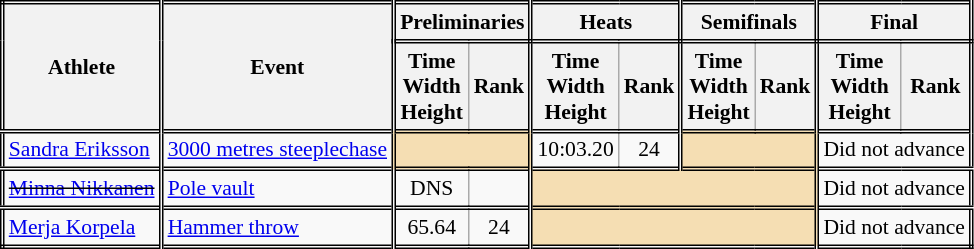<table class=wikitable style="font-size:90%; border: double;">
<tr>
<th rowspan="2" style="border-right:double">Athlete</th>
<th rowspan="2" style="border-right:double">Event</th>
<th colspan="2" style="border-right:double; border-bottom:double;">Preliminaries</th>
<th colspan="2" style="border-right:double; border-bottom:double;">Heats</th>
<th colspan="2" style="border-right:double; border-bottom:double;">Semifinals</th>
<th colspan="2" style="border-right:double; border-bottom:double;">Final</th>
</tr>
<tr>
<th>Time<br>Width<br>Height</th>
<th style="border-right:double">Rank</th>
<th>Time<br>Width<br>Height</th>
<th style="border-right:double">Rank</th>
<th>Time<br>Width<br>Height</th>
<th style="border-right:double">Rank</th>
<th>Time<br>Width<br>Height</th>
<th style="border-right:double">Rank</th>
</tr>
<tr style="border-top: double;">
<td style="border-right:double"><a href='#'>Sandra Eriksson</a></td>
<td style="border-right:double"><a href='#'>3000 metres steeplechase</a></td>
<td style="border-right:double" colspan= 2 bgcolor="wheat"></td>
<td align=center>10:03.20</td>
<td align=center style="border-right:double">24</td>
<td style="border-right:double" colspan= 2 bgcolor="wheat"></td>
<td align=center colspan= 2>Did not advance</td>
</tr>
<tr style="border-top: double;">
<td style="border-right:double"><s><a href='#'>Minna Nikkanen</a></s></td>
<td style="border-right:double"><a href='#'>Pole vault</a></td>
<td align=center>DNS</td>
<td style="border-right:double"></td>
<td style="border-right:double" colspan= 4 bgcolor="wheat"></td>
<td colspan="2" align=center>Did not advance</td>
</tr>
<tr style="border-top: double;">
<td style="border-right:double"><a href='#'>Merja Korpela</a></td>
<td style="border-right:double"><a href='#'>Hammer throw</a></td>
<td align=center>65.64</td>
<td align=center style="border-right:double">24</td>
<td style="border-right:double" colspan= 4 bgcolor="wheat"></td>
<td colspan="2" align=center>Did not advance</td>
</tr>
</table>
